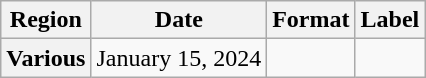<table class="wikitable plainrowheaders">
<tr>
<th scope="col">Region</th>
<th scope="col">Date</th>
<th scope="col">Format</th>
<th scope="col">Label</th>
</tr>
<tr>
<th scope="row">Various</th>
<td>January 15, 2024</td>
<td></td>
<td></td>
</tr>
</table>
